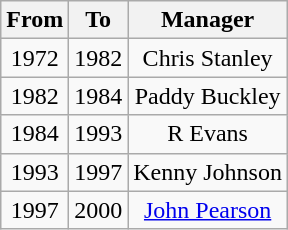<table class="wikitable" style="text-align: center">
<tr>
<th>From</th>
<th>To</th>
<th>Manager</th>
</tr>
<tr>
<td>1972</td>
<td>1982</td>
<td>Chris Stanley</td>
</tr>
<tr>
<td>1982</td>
<td>1984</td>
<td>Paddy Buckley</td>
</tr>
<tr>
<td>1984</td>
<td>1993</td>
<td>R Evans</td>
</tr>
<tr>
<td>1993</td>
<td>1997</td>
<td>Kenny Johnson</td>
</tr>
<tr>
<td>1997</td>
<td>2000</td>
<td><a href='#'>John Pearson</a></td>
</tr>
</table>
